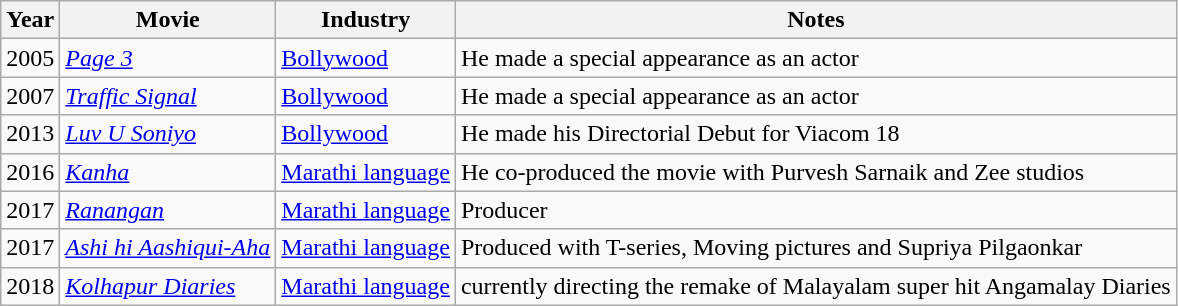<table class="wikitable sortable">
<tr>
<th>Year</th>
<th>Movie</th>
<th>Industry</th>
<th>Notes</th>
</tr>
<tr>
<td>2005</td>
<td><em><a href='#'>Page 3</a></em></td>
<td><a href='#'>Bollywood</a></td>
<td>He made a special appearance as  an actor</td>
</tr>
<tr>
<td>2007</td>
<td><em><a href='#'>Traffic Signal</a></em></td>
<td><a href='#'>Bollywood</a></td>
<td>He made a special appearance as an actor</td>
</tr>
<tr>
<td>2013</td>
<td><em><a href='#'>Luv U Soniyo</a></em></td>
<td><a href='#'>Bollywood</a></td>
<td>He made his Directorial Debut for Viacom 18</td>
</tr>
<tr>
<td>2016</td>
<td><em><a href='#'>Kanha</a></em></td>
<td><a href='#'>Marathi language</a></td>
<td>He co-produced the movie with Purvesh Sarnaik and Zee studios</td>
</tr>
<tr>
<td>2017</td>
<td><em><a href='#'>Ranangan</a></em></td>
<td><a href='#'>Marathi language</a></td>
<td>Producer</td>
</tr>
<tr>
<td>2017</td>
<td><em><a href='#'>Ashi hi Aashiqui-Aha </a></em></td>
<td><a href='#'>Marathi language</a></td>
<td>Produced with T-series, Moving pictures and Supriya Pilgaonkar</td>
</tr>
<tr>
<td>2018</td>
<td><em><a href='#'>Kolhapur Diaries </a></em></td>
<td><a href='#'>Marathi language</a></td>
<td>currently directing the remake of Malayalam super hit Angamalay Diaries</td>
</tr>
</table>
